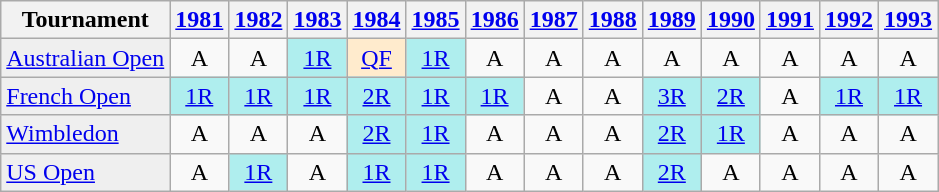<table class="wikitable">
<tr>
<th>Tournament</th>
<th><a href='#'>1981</a></th>
<th><a href='#'>1982</a></th>
<th><a href='#'>1983</a></th>
<th><a href='#'>1984</a></th>
<th><a href='#'>1985</a></th>
<th><a href='#'>1986</a></th>
<th><a href='#'>1987</a></th>
<th><a href='#'>1988</a></th>
<th><a href='#'>1989</a></th>
<th><a href='#'>1990</a></th>
<th><a href='#'>1991</a></th>
<th><a href='#'>1992</a></th>
<th><a href='#'>1993</a></th>
</tr>
<tr>
<td style="background:#EFEFEF;"><a href='#'>Australian Open</a></td>
<td align="center">A</td>
<td align="center">A</td>
<td align="center" style="background:#afeeee;"><a href='#'>1R</a></td>
<td align="center" style="background:#ffebcd;"><a href='#'>QF</a></td>
<td align="center" style="background:#afeeee;"><a href='#'>1R</a></td>
<td align="center">A</td>
<td align="center">A</td>
<td align="center">A</td>
<td align="center">A</td>
<td align="center">A</td>
<td align="center">A</td>
<td align="center">A</td>
<td align="center">A</td>
</tr>
<tr>
<td style="background:#EFEFEF;"><a href='#'>French Open</a></td>
<td align="center" style="background:#afeeee;"><a href='#'>1R</a></td>
<td align="center" style="background:#afeeee;"><a href='#'>1R</a></td>
<td align="center" style="background:#afeeee;"><a href='#'>1R</a></td>
<td align="center" style="background:#afeeee;"><a href='#'>2R</a></td>
<td align="center" style="background:#afeeee;"><a href='#'>1R</a></td>
<td align="center" style="background:#afeeee;"><a href='#'>1R</a></td>
<td align="center">A</td>
<td align="center">A</td>
<td align="center" style="background:#afeeee;"><a href='#'>3R</a></td>
<td align="center" style="background:#afeeee;"><a href='#'>2R</a></td>
<td align="center">A</td>
<td align="center" style="background:#afeeee;"><a href='#'>1R</a></td>
<td align="center" style="background:#afeeee;"><a href='#'>1R</a></td>
</tr>
<tr>
<td style="background:#EFEFEF;"><a href='#'>Wimbledon</a></td>
<td align="center">A</td>
<td align="center">A</td>
<td align="center">A</td>
<td align="center" style="background:#afeeee;"><a href='#'>2R</a></td>
<td align="center" style="background:#afeeee;"><a href='#'>1R</a></td>
<td align="center">A</td>
<td align="center">A</td>
<td align="center">A</td>
<td align="center" style="background:#afeeee;"><a href='#'>2R</a></td>
<td align="center" style="background:#afeeee;"><a href='#'>1R</a></td>
<td align="center">A</td>
<td align="center">A</td>
<td align="center">A</td>
</tr>
<tr>
<td style="background:#EFEFEF;"><a href='#'>US Open</a></td>
<td align="center">A</td>
<td align="center"  style="background:#afeeee;"><a href='#'>1R</a></td>
<td align="center">A</td>
<td align="center"  style="background:#afeeee;"><a href='#'>1R</a></td>
<td align="center"  style="background:#afeeee;"><a href='#'>1R</a></td>
<td align="center">A</td>
<td align="center">A</td>
<td align="center">A</td>
<td align="center"  style="background:#afeeee;"><a href='#'>2R</a></td>
<td align="center">A</td>
<td align="center">A</td>
<td align="center">A</td>
<td align="center">A</td>
</tr>
</table>
